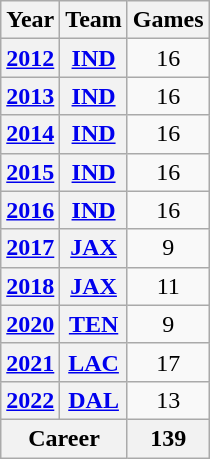<table class="wikitable" style="text-align: center;">
<tr>
<th>Year</th>
<th>Team</th>
<th>Games</th>
</tr>
<tr>
<th><a href='#'>2012</a></th>
<th><a href='#'>IND</a></th>
<td>16</td>
</tr>
<tr>
<th><a href='#'>2013</a></th>
<th><a href='#'>IND</a></th>
<td>16</td>
</tr>
<tr>
<th><a href='#'>2014</a></th>
<th><a href='#'>IND</a></th>
<td>16</td>
</tr>
<tr>
<th><a href='#'>2015</a></th>
<th><a href='#'>IND</a></th>
<td>16</td>
</tr>
<tr>
<th><a href='#'>2016</a></th>
<th><a href='#'>IND</a></th>
<td>16</td>
</tr>
<tr>
<th><a href='#'>2017</a></th>
<th><a href='#'>JAX</a></th>
<td>9</td>
</tr>
<tr>
<th><a href='#'>2018</a></th>
<th><a href='#'>JAX</a></th>
<td>11</td>
</tr>
<tr>
<th><a href='#'>2020</a></th>
<th><a href='#'>TEN</a></th>
<td>9</td>
</tr>
<tr>
<th><a href='#'>2021</a></th>
<th><a href='#'>LAC</a></th>
<td>17</td>
</tr>
<tr>
<th><a href='#'>2022</a></th>
<th><a href='#'>DAL</a></th>
<td>13</td>
</tr>
<tr>
<th colspan="2">Career</th>
<th>139</th>
</tr>
</table>
